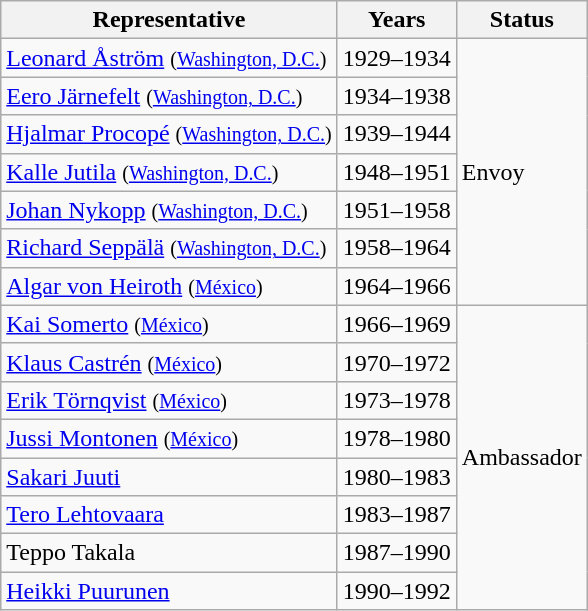<table class="wikitable sortable">
<tr>
<th>Representative</th>
<th>Years</th>
<th>Status</th>
</tr>
<tr>
<td><a href='#'>Leonard Åström</a> <small>(<a href='#'>Washington, D.C.</a>)</small></td>
<td>1929–1934</td>
<td rowspan="7">Envoy</td>
</tr>
<tr>
<td><a href='#'>Eero Järnefelt</a> <small>(<a href='#'>Washington, D.C.</a>)</small></td>
<td>1934–1938</td>
</tr>
<tr>
<td><a href='#'>Hjalmar Procopé</a> <small>(<a href='#'>Washington, D.C.</a>)</small></td>
<td>1939–1944</td>
</tr>
<tr>
<td><a href='#'>Kalle Jutila</a> <small>(<a href='#'>Washington, D.C.</a>)</small></td>
<td>1948–1951</td>
</tr>
<tr>
<td><a href='#'>Johan Nykopp</a> <small>(<a href='#'>Washington, D.C.</a>)</small></td>
<td>1951–1958</td>
</tr>
<tr>
<td><a href='#'>Richard Seppälä</a> <small>(<a href='#'>Washington, D.C.</a>)</small></td>
<td>1958–1964</td>
</tr>
<tr>
<td><a href='#'>Algar von Heiroth</a> <small>(<a href='#'>México</a>)</small></td>
<td>1964–1966</td>
</tr>
<tr>
<td><a href='#'>Kai Somerto</a> <small>(<a href='#'>México</a>)</small></td>
<td>1966–1969</td>
<td rowspan="8">Ambassador</td>
</tr>
<tr>
<td><a href='#'>Klaus Castrén</a> <small>(<a href='#'>México</a>)</small></td>
<td>1970–1972</td>
</tr>
<tr>
<td><a href='#'>Erik Törnqvist</a> <small>(<a href='#'>México</a>)</small></td>
<td>1973–1978</td>
</tr>
<tr>
<td><a href='#'>Jussi Montonen</a> <small>(<a href='#'>México</a>)</small></td>
<td>1978–1980</td>
</tr>
<tr>
<td><a href='#'>Sakari Juuti</a></td>
<td>1980–1983</td>
</tr>
<tr>
<td><a href='#'>Tero Lehtovaara</a></td>
<td>1983–1987</td>
</tr>
<tr>
<td>Teppo Takala</td>
<td>1987–1990</td>
</tr>
<tr>
<td><a href='#'>Heikki Puurunen</a></td>
<td>1990–1992</td>
</tr>
</table>
